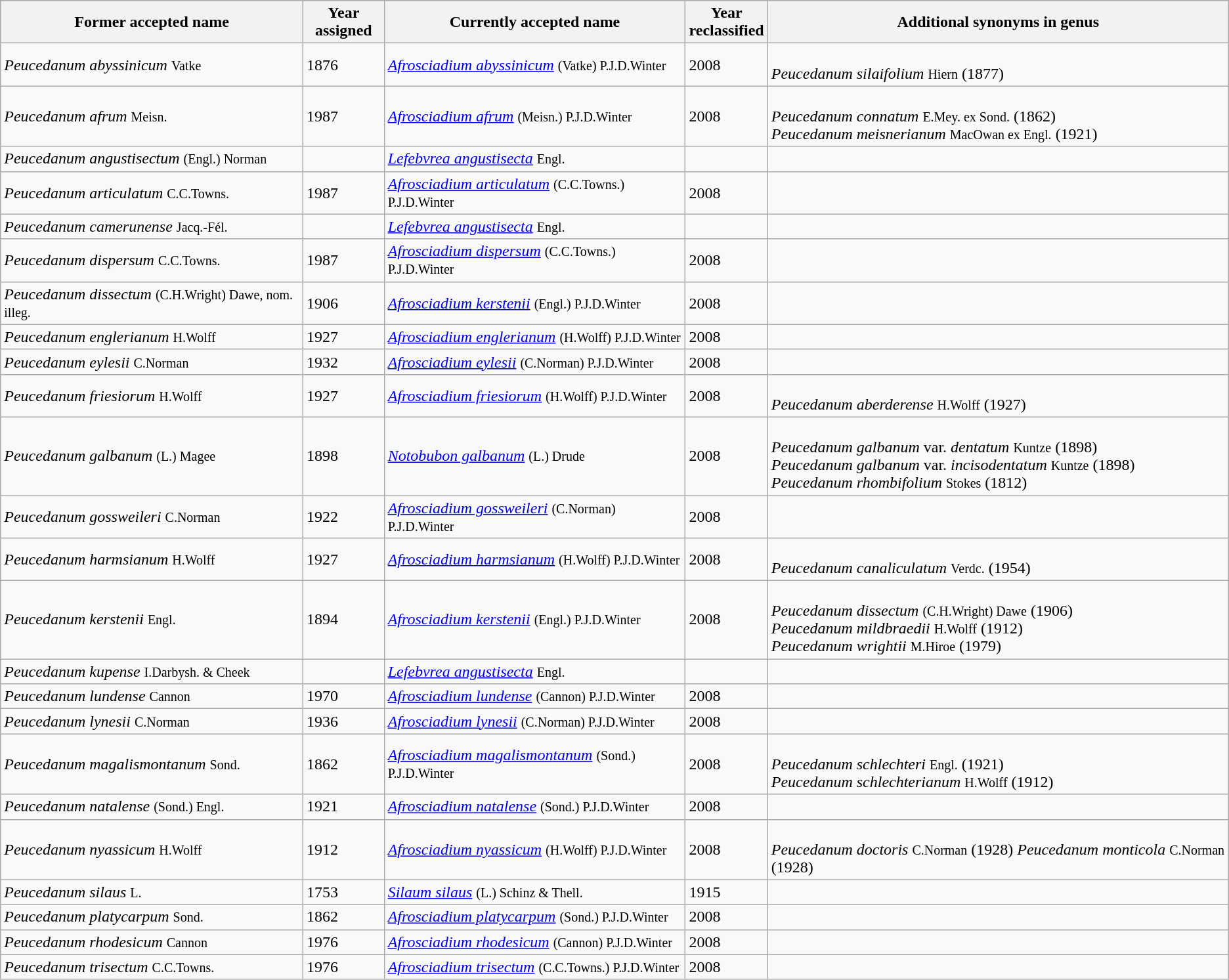<table class="sortable wikitable">
<tr style="background:#CCCC;">
<th>Former accepted name</th>
<th data-sort-type="isoDate" width=75pt>Year assigned</th>
<th>Currently accepted name</th>
<th data-sort-type="isoDate" width=75pt>Year reclassified</th>
<th>Additional synonyms in genus</th>
</tr>
<tr>
<td><em>Peucedanum abyssinicum</em> <small>Vatke</small></td>
<td>1876</td>
<td><em><a href='#'>Afrosciadium abyssinicum</a></em> <small>(Vatke) P.J.D.Winter</small></td>
<td>2008</td>
<td><br><em>Peucedanum silaifolium</em> <small>Hiern</small> (1877)</td>
</tr>
<tr>
<td><em>Peucedanum afrum</em> <small>Meisn.</small></td>
<td>1987</td>
<td><em><a href='#'>Afrosciadium afrum</a></em> <small>(Meisn.) P.J.D.Winter</small></td>
<td>2008</td>
<td><br><em>Peucedanum connatum</em> <small>E.Mey. ex Sond.</small> (1862) <br>
<em>Peucedanum meisnerianum</em> <small>MacOwan ex Engl.</small> (1921)</td>
</tr>
<tr>
<td><em>Peucedanum angustisectum</em> <small>(Engl.) Norman</small></td>
<td></td>
<td><em><a href='#'>Lefebvrea angustisecta</a></em> <small>Engl.</small></td>
<td></td>
<td></td>
</tr>
<tr>
<td><em>Peucedanum articulatum</em> <small>C.C.Towns.</small></td>
<td>1987</td>
<td><em><a href='#'>Afrosciadium articulatum</a></em> <small>(C.C.Towns.) P.J.D.Winter</small></td>
<td>2008</td>
<td></td>
</tr>
<tr>
<td><em>Peucedanum camerunense</em> <small>Jacq.-Fél.</small></td>
<td></td>
<td><em><a href='#'>Lefebvrea angustisecta</a></em> <small>Engl.</small></td>
<td></td>
</tr>
<tr>
<td><em>Peucedanum dispersum</em> <small>C.C.Towns.</small></td>
<td>1987</td>
<td><em><a href='#'>Afrosciadium dispersum</a></em> <small>(C.C.Towns.) P.J.D.Winter</small></td>
<td>2008</td>
<td></td>
</tr>
<tr>
<td><em>Peucedanum dissectum</em> <small>(C.H.Wright) Dawe, nom. illeg.</small></td>
<td>1906</td>
<td><em><a href='#'>Afrosciadium kerstenii</a></em> <small>(Engl.) P.J.D.Winter</small></td>
<td>2008</td>
</tr>
<tr>
<td><em>Peucedanum englerianum</em> <small>H.Wolff</small></td>
<td>1927</td>
<td><em><a href='#'>Afrosciadium englerianum</a></em> <small>(H.Wolff) P.J.D.Winter</small></td>
<td>2008</td>
<td></td>
</tr>
<tr>
<td><em>Peucedanum eylesii</em> <small>C.Norman</small></td>
<td>1932</td>
<td><em><a href='#'>Afrosciadium eylesii</a></em> <small>(C.Norman) P.J.D.Winter</small></td>
<td>2008</td>
<td></td>
</tr>
<tr>
<td><em>Peucedanum friesiorum</em> <small>H.Wolff</small></td>
<td>1927</td>
<td><em><a href='#'>Afrosciadium friesiorum</a></em> <small>(H.Wolff) P.J.D.Winter</small></td>
<td>2008</td>
<td><br><em>Peucedanum aberderense</em> <small>H.Wolff</small> (1927)</td>
</tr>
<tr>
<td><em>Peucedanum galbanum</em> <small>(L.) Magee</small></td>
<td>1898</td>
<td><em><a href='#'>Notobubon galbanum</a></em> <small>(L.) Drude</small></td>
<td>2008</td>
<td><br><em>Peucedanum galbanum</em> var. <em>dentatum</em> <small>Kuntze</small> (1898) <br>
<em>Peucedanum galbanum</em> var. <em>incisodentatum</em> <small>Kuntze</small> (1898) <br>
<em>Peucedanum rhombifolium</em> <small>Stokes</small> (1812)</td>
</tr>
<tr>
<td><em>Peucedanum gossweileri</em> <small>C.Norman</small></td>
<td>1922</td>
<td><em><a href='#'>Afrosciadium gossweileri</a></em> <small>(C.Norman) P.J.D.Winter</small></td>
<td>2008</td>
<td></td>
</tr>
<tr>
<td><em>Peucedanum harmsianum</em> <small>H.Wolff</small></td>
<td>1927</td>
<td><em><a href='#'>Afrosciadium harmsianum</a></em> <small>(H.Wolff) P.J.D.Winter</small></td>
<td>2008</td>
<td><br><em>Peucedanum canaliculatum</em> <small>Verdc.</small> (1954)</td>
</tr>
<tr>
<td><em>Peucedanum kerstenii</em> <small>Engl.</small></td>
<td>1894</td>
<td><em><a href='#'>Afrosciadium kerstenii</a></em> <small>(Engl.) P.J.D.Winter</small></td>
<td>2008</td>
<td><br><em>Peucedanum dissectum</em> <small>(C.H.Wright) Dawe</small> (1906) <br>
<em>Peucedanum mildbraedii</em> <small>H.Wolff</small> (1912) <br>
<em>Peucedanum wrightii</em> <small>M.Hiroe</small> (1979)</td>
</tr>
<tr>
<td><em>Peucedanum kupense</em> <small>I.Darbysh. & Cheek</small></td>
<td></td>
<td><em><a href='#'>Lefebvrea angustisecta</a></em> <small>Engl.</small></td>
<td></td>
</tr>
<tr>
<td><em>Peucedanum lundense</em> <small>Cannon</small></td>
<td>1970</td>
<td><em><a href='#'>Afrosciadium lundense</a></em> <small>(Cannon) P.J.D.Winter</small></td>
<td>2008</td>
<td></td>
</tr>
<tr>
<td><em>Peucedanum lynesii</em> <small>C.Norman</small></td>
<td>1936</td>
<td><em><a href='#'>Afrosciadium lynesii</a></em> <small>(C.Norman) P.J.D.Winter</small></td>
<td>2008</td>
<td></td>
</tr>
<tr>
<td><em>Peucedanum magalismontanum</em> <small>Sond.</small></td>
<td>1862</td>
<td><em><a href='#'>Afrosciadium magalismontanum</a></em> <small>(Sond.) P.J.D.Winter</small></td>
<td>2008</td>
<td><br><em>Peucedanum schlechteri</em> <small>Engl.</small> (1921) <br>
<em>Peucedanum schlechterianum</em> <small>H.Wolff</small> (1912)</td>
</tr>
<tr>
<td><em>Peucedanum natalense</em> <small>(Sond.) Engl.</small></td>
<td>1921</td>
<td><em><a href='#'>Afrosciadium natalense</a></em> <small>(Sond.) P.J.D.Winter</small></td>
<td>2008</td>
<td></td>
</tr>
<tr>
<td><em>Peucedanum nyassicum</em> <small>H.Wolff</small></td>
<td>1912</td>
<td><em><a href='#'>Afrosciadium nyassicum</a></em> <small>(H.Wolff) P.J.D.Winter</small></td>
<td>2008</td>
<td><br><em>Peucedanum doctoris</em> <small>C.Norman</small> (1928)
<em>Peucedanum monticola</em> <small>C.Norman</small> (1928)</td>
</tr>
<tr>
<td><em>Peucedanum silaus</em> <small>L.</small></td>
<td>1753</td>
<td><em><a href='#'>Silaum silaus</a></em> <small>(L.) Schinz & Thell.</small></td>
<td>1915</td>
</tr>
<tr>
<td><em>Peucedanum platycarpum</em> <small>Sond.</small></td>
<td>1862</td>
<td><em><a href='#'>Afrosciadium platycarpum</a></em> <small>(Sond.) P.J.D.Winter</small></td>
<td>2008</td>
<td></td>
</tr>
<tr>
<td><em>Peucedanum rhodesicum</em> <small>Cannon</small></td>
<td>1976</td>
<td><em><a href='#'>Afrosciadium rhodesicum</a></em> <small>(Cannon) P.J.D.Winter</small></td>
<td>2008</td>
<td></td>
</tr>
<tr>
<td><em>Peucedanum trisectum</em> <small>C.C.Towns.</small></td>
<td>1976</td>
<td><em><a href='#'>Afrosciadium trisectum</a></em> <small>(C.C.Towns.) P.J.D.Winter</small></td>
<td>2008</td>
<td></td>
</tr>
</table>
